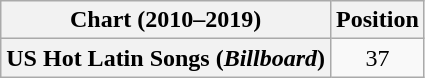<table class="wikitable plainrowheaders" style="text-align:center">
<tr>
<th scope="col">Chart (2010–2019)</th>
<th scope="col">Position</th>
</tr>
<tr>
<th scope="row">US Hot Latin Songs (<em>Billboard</em>)</th>
<td>37</td>
</tr>
</table>
